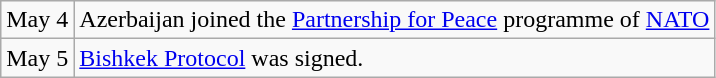<table class="wikitable">
<tr>
<td>May 4</td>
<td>Azerbaijan joined the <a href='#'>Partnership for Peace</a> programme of <a href='#'>NATO</a></td>
</tr>
<tr>
<td>May 5</td>
<td><a href='#'>Bishkek Protocol</a> was signed.</td>
</tr>
</table>
